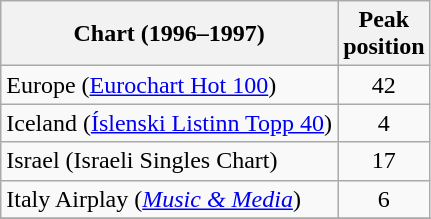<table class="wikitable sortable">
<tr>
<th>Chart (1996–1997)</th>
<th>Peak<br>position</th>
</tr>
<tr>
<td>Europe (<a href='#'>Eurochart Hot 100</a>)</td>
<td style="text-align:center;">42</td>
</tr>
<tr>
<td>Iceland (<a href='#'>Íslenski Listinn Topp 40</a>)</td>
<td style="text-align:center;">4</td>
</tr>
<tr>
<td>Israel (Israeli Singles Chart)</td>
<td style="text-align:center;">17</td>
</tr>
<tr>
<td>Italy Airplay (<em><a href='#'>Music & Media</a></em>)</td>
<td style="text-align:center;">6</td>
</tr>
<tr>
</tr>
<tr>
</tr>
</table>
